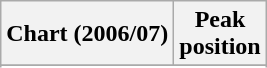<table class="wikitable sortable plainrowheaders">
<tr>
<th scope="col">Chart (2006/07)</th>
<th scope="col">Peak<br>position</th>
</tr>
<tr>
</tr>
<tr>
</tr>
<tr>
</tr>
</table>
